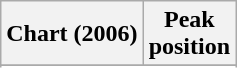<table class="wikitable sortable plainrowheaders" style="text-align:center">
<tr>
<th scope="col">Chart (2006)</th>
<th scope="col">Peak<br>position</th>
</tr>
<tr>
</tr>
<tr>
</tr>
<tr>
</tr>
<tr>
</tr>
<tr>
</tr>
<tr>
</tr>
<tr>
</tr>
<tr>
</tr>
<tr>
</tr>
</table>
